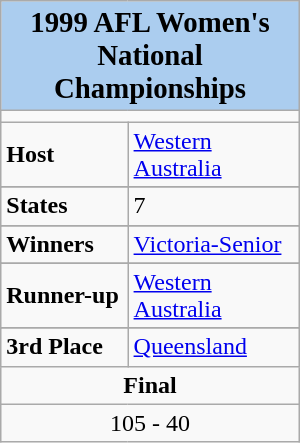<table class="wikitable" align="right" width="200" style="margin-left:0.3em">
<tr>
<th style="background:#ABCDEF" align="center" colspan="2"><big>1999 AFL Women's National Championships</big></th>
</tr>
<tr>
<td colspan="2" style="text-align: center;"></td>
</tr>
<tr>
<td><strong>Host</strong></td>
<td><a href='#'>Western Australia</a></td>
</tr>
<tr style="text-align:center;">
</tr>
<tr>
<td><strong>States</strong></td>
<td>7</td>
</tr>
<tr style="text-align:center;">
</tr>
<tr>
<td><strong>Winners</strong></td>
<td><a href='#'>Victoria-Senior</a></td>
</tr>
<tr style="text-align:center;">
</tr>
<tr>
<td><strong>Runner-up</strong></td>
<td><a href='#'>Western Australia</a></td>
</tr>
<tr style="text-align:center;">
</tr>
<tr>
<td><strong>3rd Place</strong></td>
<td><a href='#'>Queensland</a></td>
</tr>
<tr style="text-align:center;">
<td colspan="2"><strong>Final</strong></td>
</tr>
<tr style="text-align:center;">
<td colspan="2">105 - 40</td>
</tr>
</table>
